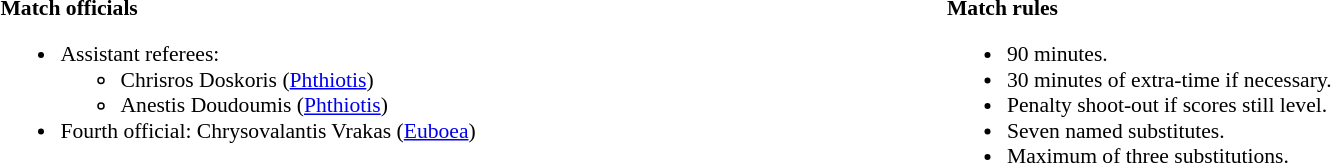<table width=100% style="font-size: 90%">
<tr>
<td width=50% valign=top><br><strong>Match officials</strong><ul><li>Assistant referees:<ul><li>Chrisros Doskoris (<a href='#'>Phthiotis</a>)</li><li>Anestis Doudoumis (<a href='#'>Phthiotis</a>)</li></ul></li><li>Fourth official: Chrysovalantis Vrakas (<a href='#'>Euboea</a>)</li></ul></td>
<td width=50% valign=top><br><strong>Match rules</strong><ul><li>90 minutes.</li><li>30 minutes of extra-time if necessary.</li><li>Penalty shoot-out if scores still level.</li><li>Seven named substitutes.</li><li>Maximum of three substitutions.</li></ul></td>
</tr>
</table>
